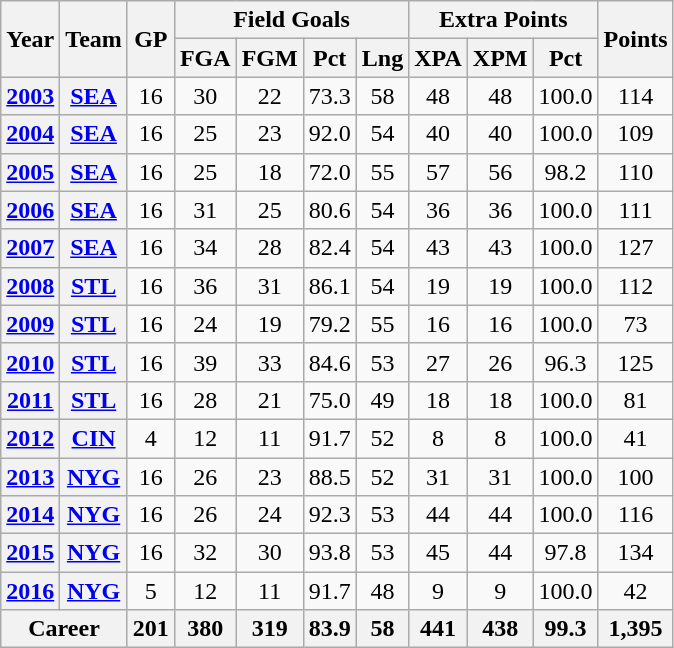<table class="wikitable" style="text-align:center;">
<tr>
<th rowspan="2">Year</th>
<th rowspan="2">Team</th>
<th rowspan="2">GP</th>
<th colspan="4">Field Goals</th>
<th colspan="3">Extra Points</th>
<th rowspan="2">Points</th>
</tr>
<tr>
<th>FGA</th>
<th>FGM</th>
<th>Pct</th>
<th>Lng</th>
<th>XPA</th>
<th>XPM</th>
<th>Pct</th>
</tr>
<tr>
<th><a href='#'>2003</a></th>
<th><a href='#'>SEA</a></th>
<td>16</td>
<td>30</td>
<td>22</td>
<td>73.3</td>
<td>58</td>
<td>48</td>
<td>48</td>
<td>100.0</td>
<td>114</td>
</tr>
<tr>
<th><a href='#'>2004</a></th>
<th><a href='#'>SEA</a></th>
<td>16</td>
<td>25</td>
<td>23</td>
<td>92.0</td>
<td>54</td>
<td>40</td>
<td>40</td>
<td>100.0</td>
<td>109</td>
</tr>
<tr>
<th><a href='#'>2005</a></th>
<th><a href='#'>SEA</a></th>
<td>16</td>
<td>25</td>
<td>18</td>
<td>72.0</td>
<td>55</td>
<td>57</td>
<td>56</td>
<td>98.2</td>
<td>110</td>
</tr>
<tr>
<th><a href='#'>2006</a></th>
<th><a href='#'>SEA</a></th>
<td>16</td>
<td>31</td>
<td>25</td>
<td>80.6</td>
<td>54</td>
<td>36</td>
<td>36</td>
<td>100.0</td>
<td>111</td>
</tr>
<tr>
<th><a href='#'>2007</a></th>
<th><a href='#'>SEA</a></th>
<td>16</td>
<td>34</td>
<td>28</td>
<td>82.4</td>
<td>54</td>
<td>43</td>
<td>43</td>
<td>100.0</td>
<td>127</td>
</tr>
<tr>
<th><a href='#'>2008</a></th>
<th><a href='#'>STL</a></th>
<td>16</td>
<td>36</td>
<td>31</td>
<td>86.1</td>
<td>54</td>
<td>19</td>
<td>19</td>
<td>100.0</td>
<td>112</td>
</tr>
<tr>
<th><a href='#'>2009</a></th>
<th><a href='#'>STL</a></th>
<td>16</td>
<td>24</td>
<td>19</td>
<td>79.2</td>
<td>55</td>
<td>16</td>
<td>16</td>
<td>100.0</td>
<td>73</td>
</tr>
<tr>
<th><a href='#'>2010</a></th>
<th><a href='#'>STL</a></th>
<td>16</td>
<td>39</td>
<td>33</td>
<td>84.6</td>
<td>53</td>
<td>27</td>
<td>26</td>
<td>96.3</td>
<td>125</td>
</tr>
<tr>
<th><a href='#'>2011</a></th>
<th><a href='#'>STL</a></th>
<td>16</td>
<td>28</td>
<td>21</td>
<td>75.0</td>
<td>49</td>
<td>18</td>
<td>18</td>
<td>100.0</td>
<td>81</td>
</tr>
<tr>
<th><a href='#'>2012</a></th>
<th><a href='#'>CIN</a></th>
<td>4</td>
<td>12</td>
<td>11</td>
<td>91.7</td>
<td>52</td>
<td>8</td>
<td>8</td>
<td>100.0</td>
<td>41</td>
</tr>
<tr>
<th><a href='#'>2013</a></th>
<th><a href='#'>NYG</a></th>
<td>16</td>
<td>26</td>
<td>23</td>
<td>88.5</td>
<td>52</td>
<td>31</td>
<td>31</td>
<td>100.0</td>
<td>100</td>
</tr>
<tr>
<th><a href='#'>2014</a></th>
<th><a href='#'>NYG</a></th>
<td>16</td>
<td>26</td>
<td>24</td>
<td>92.3</td>
<td>53</td>
<td>44</td>
<td>44</td>
<td>100.0</td>
<td>116</td>
</tr>
<tr>
<th><a href='#'>2015</a></th>
<th><a href='#'>NYG</a></th>
<td>16</td>
<td>32</td>
<td>30</td>
<td>93.8</td>
<td>53</td>
<td>45</td>
<td>44</td>
<td>97.8</td>
<td>134</td>
</tr>
<tr>
<th><a href='#'>2016</a></th>
<th><a href='#'>NYG</a></th>
<td>5</td>
<td>12</td>
<td>11</td>
<td>91.7</td>
<td>48</td>
<td>9</td>
<td>9</td>
<td>100.0</td>
<td>42</td>
</tr>
<tr>
<th colspan="2">Career</th>
<th>201</th>
<th>380</th>
<th>319</th>
<th>83.9</th>
<th>58</th>
<th>441</th>
<th>438</th>
<th>99.3</th>
<th>1,395</th>
</tr>
</table>
